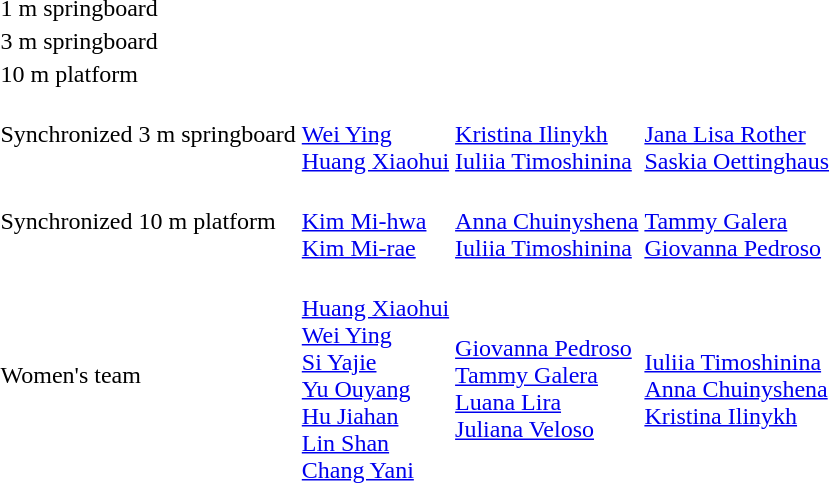<table>
<tr>
<td>1 m springboard</td>
<td></td>
<td></td>
<td></td>
</tr>
<tr>
<td>3 m springboard</td>
<td></td>
<td></td>
<td></td>
</tr>
<tr>
<td>10 m platform</td>
<td></td>
<td></td>
<td></td>
</tr>
<tr>
<td>Synchronized 3 m springboard</td>
<td><br><a href='#'>Wei Ying</a><br><a href='#'>Huang Xiaohui</a></td>
<td><br><a href='#'>Kristina Ilinykh</a><br><a href='#'>Iuliia Timoshinina</a></td>
<td><br><a href='#'>Jana Lisa Rother</a><br><a href='#'>Saskia Oettinghaus</a></td>
</tr>
<tr>
<td>Synchronized 10 m platform</td>
<td><br><a href='#'>Kim Mi-hwa</a><br><a href='#'>Kim Mi-rae</a></td>
<td><br><a href='#'>Anna Chuinyshena</a><br><a href='#'>Iuliia Timoshinina</a></td>
<td><br><a href='#'>Tammy Galera</a><br><a href='#'>Giovanna Pedroso</a></td>
</tr>
<tr>
<td>Women's team</td>
<td><br><a href='#'>Huang Xiaohui</a><br><a href='#'>Wei Ying</a><br><a href='#'>Si Yajie</a><br><a href='#'>Yu Ouyang</a><br><a href='#'>Hu Jiahan</a><br><a href='#'>Lin Shan</a><br><a href='#'>Chang Yani</a></td>
<td><br><a href='#'>Giovanna Pedroso</a><br><a href='#'>Tammy Galera</a><br><a href='#'>Luana Lira</a><br><a href='#'>Juliana Veloso</a></td>
<td><br><a href='#'>Iuliia Timoshinina</a><br><a href='#'>Anna Chuinyshena</a><br><a href='#'>Kristina Ilinykh</a></td>
</tr>
</table>
